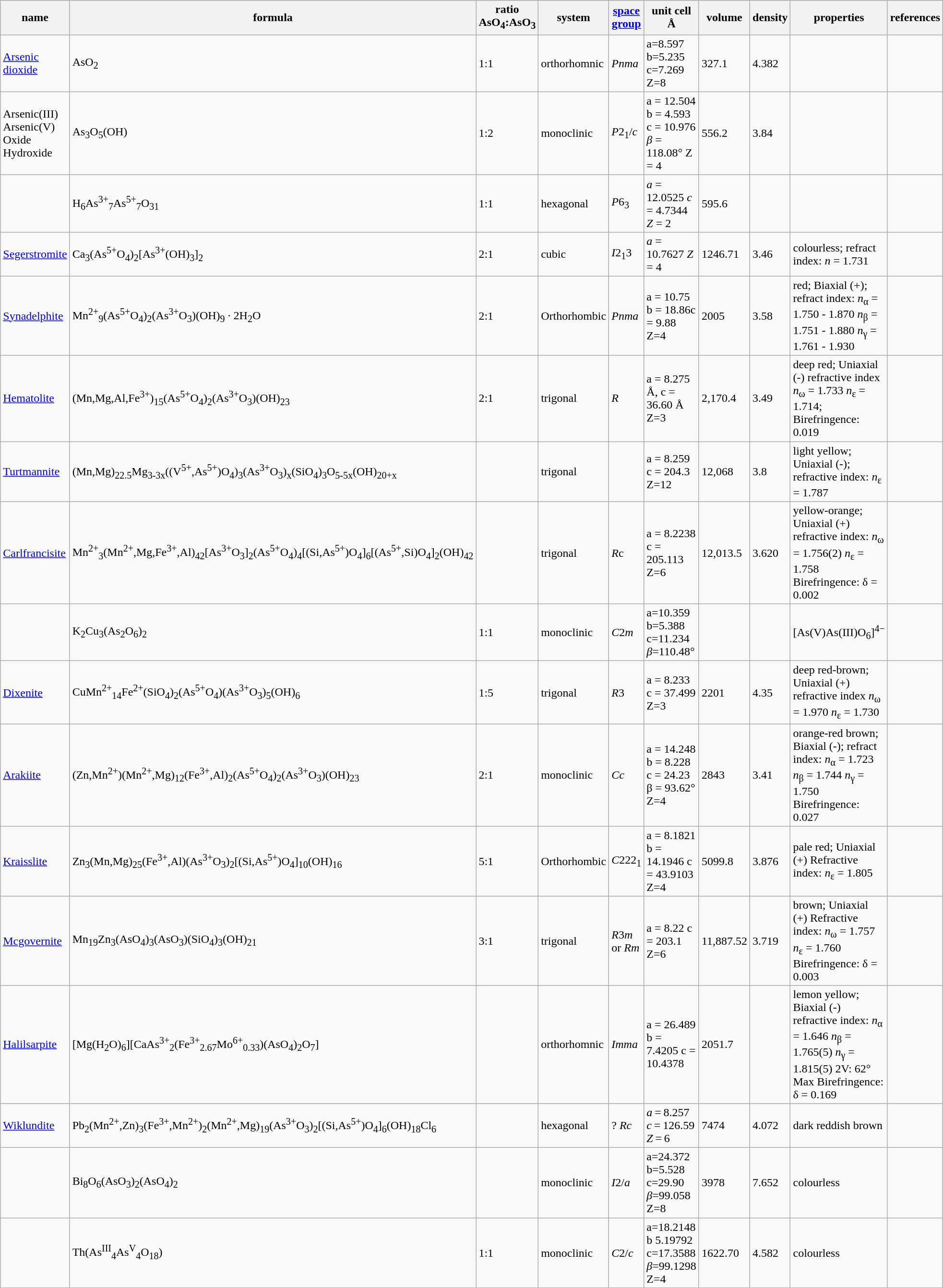<table class="wikitable">
<tr>
<th>name</th>
<th>formula</th>
<th>ratio<br>AsO<sub>4</sub>:AsO<sub>3</sub></th>
<th>system</th>
<th><a href='#'>space group</a></th>
<th>unit cell Å</th>
<th>volume</th>
<th>density</th>
<th>properties</th>
<th>references</th>
</tr>
<tr>
<td><a href='#'>Arsenic dioxide</a></td>
<td>AsO<sub>2</sub></td>
<td>1:1</td>
<td>orthorhomnic</td>
<td><em>Pnma</em></td>
<td>a=8.597 b=5.235 c=7.269 Z=8</td>
<td>327.1</td>
<td>4.382</td>
<td></td>
<td></td>
</tr>
<tr>
<td>Arsenic(III) Arsenic(V) Oxide Hydroxide</td>
<td>As<sub>3</sub>O<sub>5</sub>(OH)</td>
<td>1:2</td>
<td>monoclinic</td>
<td><em>P</em>2<sub>1</sub>/<em>c</em></td>
<td>a = 12.504 b = 4.593 c = 10.976 <em>β</em> = 118.08° Z = 4</td>
<td>556.2</td>
<td>3.84</td>
<td></td>
<td></td>
</tr>
<tr>
<td></td>
<td>H<sub>6</sub>As<sup>3+</sup><sub>7</sub>As<sup>5+</sup><sub>7</sub>O<sub>31</sub></td>
<td>1:1</td>
<td>hexagonal</td>
<td><em>P</em>6<sub>3</sub></td>
<td><em>a</em> = 12.0525 <em>c</em> = 4.7344 <em>Z</em> = 2</td>
<td>595.6</td>
<td></td>
<td></td>
<td></td>
</tr>
<tr>
<td><a href='#'>Segerstromite</a></td>
<td>Ca<sub>3</sub>(As<sup>5+</sup>O<sub>4</sub>)<sub>2</sub>[As<sup>3+</sup>(OH)<sub>3</sub>]<sub>2</sub></td>
<td>2:1</td>
<td>cubic</td>
<td><em>I</em>2<sub>1</sub>3</td>
<td><em>a</em> = 10.7627 <em>Z</em> = 4</td>
<td>1246.71</td>
<td>3.46</td>
<td>colourless; refract index: <em>n</em> = 1.731</td>
<td></td>
</tr>
<tr>
<td><a href='#'>Synadelphite</a></td>
<td>Mn<sup>2+</sup><sub>9</sub>(As<sup>5+</sup>O<sub>4</sub>)<sub>2</sub>(As<sup>3+</sup>O<sub>3</sub>)(OH)<sub>9</sub> · 2H<sub>2</sub>O</td>
<td>2:1</td>
<td>Orthorhombic</td>
<td><em>Pnma</em></td>
<td>a = 10.75 b = 18.86c = 9.88 Z=4</td>
<td>2005</td>
<td>3.58</td>
<td>red; Biaxial (+); refract index: <em>n</em><sub>α</sub> = 1.750 - 1.870 <em>n</em><sub>β</sub> = 1.751 - 1.880 <em>n</em><sub>γ</sub> = 1.761 - 1.930</td>
<td></td>
</tr>
<tr>
<td><a href='#'>Hematolite</a></td>
<td>(Mn,Mg,Al,Fe<sup>3+</sup>)<sub>15</sub>(As<sup>5+</sup>O<sub>4</sub>)<sub>2</sub>(As<sup>3+</sup>O<sub>3</sub>)(OH)<sub>23</sub></td>
<td>2:1</td>
<td>trigonal</td>
<td><em>R</em></td>
<td>a = 8.275 Å, c = 36.60 Å Z=3</td>
<td>2,170.4</td>
<td>3.49</td>
<td>deep red; Uniaxial (-) refractive index <em>n</em><sub>ω</sub> = 1.733 <em>n</em><sub>ε</sub> = 1.714; Birefringence: 0.019</td>
<td></td>
</tr>
<tr>
<td><a href='#'>Turtmannite</a></td>
<td>(Mn,Mg)<sub>22.5</sub>Mg<sub>3-3x</sub>((V<sup>5+</sup>,As<sup>5+</sup>)O<sub>4</sub>)<sub>3</sub>(As<sup>3+</sup>O<sub>3</sub>)<sub>x</sub>(SiO<sub>4</sub>)<sub>3</sub>O<sub>5-5x</sub>(OH)<sub>20+x</sub></td>
<td></td>
<td>trigonal</td>
<td></td>
<td>a = 8.259 c = 204.3 Z=12</td>
<td>12,068</td>
<td>3.8</td>
<td>light yellow; Uniaxial (-); refractive index: <em>n</em><sub>ε</sub> = 1.787</td>
<td></td>
</tr>
<tr>
<td><a href='#'>Carlfrancisite</a></td>
<td>Mn<sup>2+</sup><sub>3</sub>(Mn<sup>2+</sup>,Mg,Fe<sup>3+</sup>,Al)<sub>42</sub>[As<sup>3+</sup>O<sub>3</sub>]<sub>2</sub>(As<sup>5+</sup>O<sub>4</sub>)<sub>4</sub>[(Si,As<sup>5+</sup>)O<sub>4</sub>]<sub>6</sub>[(As<sup>5+</sup>,Si)O<sub>4</sub>]<sub>2</sub>(OH)<sub>42</sub></td>
<td></td>
<td>trigonal</td>
<td><em>R</em>c</td>
<td>a = 8.2238 c = 205.113 Z=6</td>
<td>12,013.5</td>
<td>3.620</td>
<td>yellow-orange; Uniaxial (+) refractive index: <em>n</em><sub>ω</sub> = 1.756(2) <em>n</em><sub>ε</sub> = 1.758 Birefringence: δ = 0.002</td>
<td></td>
</tr>
<tr>
<td></td>
<td>K<sub>2</sub>Cu<sub>3</sub>(As<sub>2</sub>O<sub>6</sub>)<sub>2</sub></td>
<td>1:1</td>
<td>monoclinic</td>
<td><em>C</em>2<em>m</em></td>
<td>a=10.359 b=5.388 c=11.234  <em>β</em>=110.48°</td>
<td></td>
<td></td>
<td>[As(V)As(III)O<sub>6</sub>]<sup>4−</sup></td>
<td></td>
</tr>
<tr>
<td><a href='#'>Dixenite</a></td>
<td>CuMn<sup>2+</sup><sub>14</sub>Fe<sup>2+</sup>(SiO<sub>4</sub>)<sub>2</sub>(As<sup>5+</sup>O<sub>4</sub>)(As<sup>3+</sup>O<sub>3</sub>)<sub>5</sub>(OH)<sub>6</sub></td>
<td>1:5</td>
<td>trigonal</td>
<td><em>R</em>3</td>
<td>a = 8.233 c = 37.499 Z=3</td>
<td>2201</td>
<td>4.35</td>
<td>deep red-brown; Uniaxial (+) refractive index <em>n</em><sub>ω</sub> = 1.970 <em>n</em><sub>ε</sub> = 1.730</td>
<td></td>
</tr>
<tr>
<td><a href='#'>Arakiite</a></td>
<td>(Zn,Mn<sup>2+</sup>)(Mn<sup>2+</sup>,Mg)<sub>12</sub>(Fe<sup>3+</sup>,Al)<sub>2</sub>(As<sup>5+</sup>O<sub>4</sub>)<sub>2</sub>(As<sup>3+</sup>O<sub>3</sub>)(OH)<sub>23</sub></td>
<td>2:1</td>
<td>monoclinic</td>
<td><em>Cc</em></td>
<td>a = 14.248 b = 8.228 c = 24.23 β = 93.62° Z=4</td>
<td>2843</td>
<td>3.41</td>
<td>orange-red brown; Biaxial (-); refract index: <em>n</em><sub>α</sub> = 1.723 <em>n</em><sub>β</sub> = 1.744 <em>n</em><sub>γ</sub> = 1.750<br>Birefringence: 0.027</td>
<td></td>
</tr>
<tr>
<td><a href='#'>Kraisslite</a></td>
<td>Zn<sub>3</sub>(Mn,Mg)<sub>25</sub>(Fe<sup>3+</sup>,Al)(As<sup>3+</sup>O<sub>3</sub>)<sub>2</sub>[(Si,As<sup>5+</sup>)O<sub>4</sub>]<sub>10</sub>(OH)<sub>16</sub></td>
<td>5:1</td>
<td>Orthorhombic</td>
<td><em>C</em>222<sub>1</sub></td>
<td>a = 8.1821 b = 14.1946 c = 43.9103 Z=4</td>
<td>5099.8</td>
<td>3.876</td>
<td>pale red; Uniaxial (+) Refractive index: <em>n</em><sub>ε</sub> = 1.805</td>
<td></td>
</tr>
<tr>
<td><a href='#'>Mcgovernite</a></td>
<td>Mn<sub>19</sub>Zn<sub>3</sub>(AsO<sub>4</sub>)<sub>3</sub>(AsO<sub>3</sub>)(SiO<sub>4</sub>)<sub>3</sub>(OH)<sub>21</sub></td>
<td>3:1</td>
<td>trigonal</td>
<td><em>R</em>3<em>m</em> or <em>R</em><em>m</em></td>
<td>a = 8.22 c = 203.1 Z=6</td>
<td>11,887.52</td>
<td>3.719</td>
<td>brown; Uniaxial (+) Refractive index: <em>n</em><sub>ω</sub> = 1.757 <em>n</em><sub>ε</sub> = 1.760<br>Birefringence: δ = 0.003</td>
<td></td>
</tr>
<tr>
<td><a href='#'>Halilsarpite</a></td>
<td>[Mg(H<sub>2</sub>O)<sub>6</sub>][CaAs<sup>3+</sup><sub>2</sub>(Fe<sup>3+</sup><sub>2.67</sub>Mo<sup>6+</sup><sub>0.33</sub>)(AsO<sub>4</sub>)<sub>2</sub>O<sub>7</sub>]</td>
<td></td>
<td>orthorhomnic</td>
<td><em>Imma</em></td>
<td>a = 26.489 b = 7.4205 c = 10.4378</td>
<td>2051.7</td>
<td></td>
<td>lemon yellow; Biaxial (-) refractive index: <em>n</em><sub>α</sub> = 1.646 <em>n</em><sub>β</sub> = 1.765(5) <em>n</em><sub>γ</sub> = 1.815(5) 2V: 62° Max Birefringence: δ = 0.169</td>
<td></td>
</tr>
<tr>
<td><a href='#'>Wiklundite</a></td>
<td>Pb<sub>2</sub>(Mn<sup>2+</sup>,Zn)<sub>3</sub>(Fe<sup>3+</sup>,Mn<sup>2+</sup>)<sub>2</sub>(Mn<sup>2+</sup>,Mg)<sub>19</sub>(As<sup>3+</sup>O<sub>3</sub>)<sub>2</sub>[(Si,As<sup>5+</sup>)O<sub>4</sub>]<sub>6</sub>(OH)<sub>18</sub>Cl<sub>6</sub></td>
<td></td>
<td>hexagonal</td>
<td>? <em>R</em><em>c</em></td>
<td><em>a</em> = 8.257 <em>c</em> = 126.59 <em>Z</em> = 6</td>
<td>7474</td>
<td>4.072</td>
<td>dark reddish brown</td>
<td></td>
</tr>
<tr>
<td></td>
<td>Bi<sub>8</sub>O<sub>6</sub>(AsO<sub>3</sub>)<sub>2</sub>(AsO<sub>4</sub>)<sub>2</sub></td>
<td></td>
<td>monoclinic</td>
<td><em>I</em>2/<em>a</em></td>
<td>a=24.372 b=5.528 c=29.90 <em>β</em>=99.058 Z=8</td>
<td>3978</td>
<td>7.652</td>
<td>colourless</td>
<td></td>
</tr>
<tr>
<td></td>
<td>Th(As<sup>III</sup><sub>4</sub>As<sup>V</sup><sub>4</sub>O<sub>18</sub>)</td>
<td>1:1</td>
<td>monoclinic</td>
<td><em>C</em>2/<em>c</em></td>
<td>a=18.2148 b 5.19792 c=17.3588 <em>β</em>=99.1298 Z=4</td>
<td>1622.70</td>
<td>4.582</td>
<td>colourless</td>
<td></td>
</tr>
</table>
